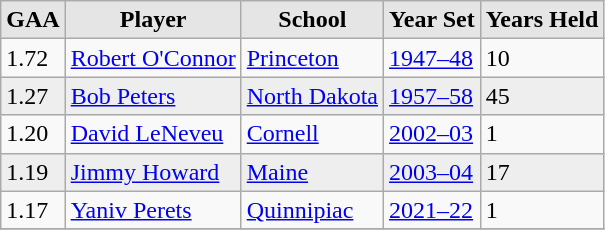<table class="wikitable sortable">
<tr>
<th style="background:#e5e5e5;">GAA</th>
<th style="background:#e5e5e5;">Player</th>
<th style="background:#e5e5e5;">School</th>
<th style="background:#e5e5e5;">Year Set</th>
<th style= background:#e5e5e5;">Years Held</th>
</tr>
<tr>
<td>1.72</td>
<td><a href='#'>Robert O'Connor</a></td>
<td><a href='#'>Princeton</a></td>
<td><a href='#'>1947–48</a></td>
<td>10</td>
</tr>
<tr bgcolor=#eeeeee>
<td>1.27</td>
<td><a href='#'>Bob Peters</a></td>
<td><a href='#'>North Dakota</a></td>
<td><a href='#'>1957–58</a></td>
<td>45</td>
</tr>
<tr>
<td>1.20</td>
<td><a href='#'>David LeNeveu</a></td>
<td><a href='#'>Cornell</a></td>
<td><a href='#'>2002–03</a></td>
<td>1</td>
</tr>
<tr bgcolor=#eeeeee>
<td>1.19</td>
<td><a href='#'>Jimmy Howard</a></td>
<td><a href='#'>Maine</a></td>
<td><a href='#'>2003–04</a></td>
<td>17</td>
</tr>
<tr>
<td>1.17</td>
<td><a href='#'>Yaniv Perets</a></td>
<td><a href='#'>Quinnipiac</a></td>
<td><a href='#'>2021–22</a></td>
<td>1</td>
</tr>
<tr>
</tr>
</table>
